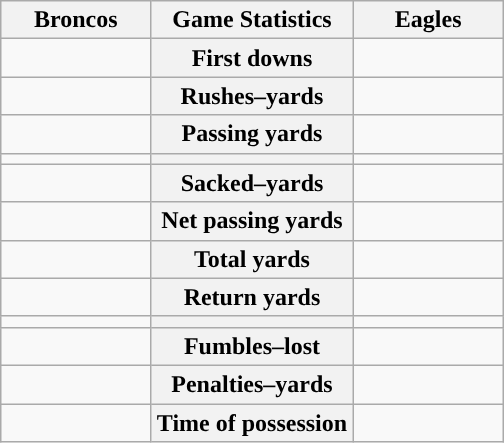<table class="wikitable" style="margin: 1em auto 1em auto">
<tr>
<th style="width:30%;">Broncos</th>
<th style="width:40%;">Game Statistics</th>
<th style="width:30%;">Eagles</th>
</tr>
<tr>
<td style="text-align:right;"></td>
<th>First downs</th>
<td></td>
</tr>
<tr>
<td style="text-align:right;"></td>
<th>Rushes–yards</th>
<td></td>
</tr>
<tr>
<td style="text-align:right;"></td>
<th>Passing yards</th>
<td></td>
</tr>
<tr>
<td style="text-align:right;"></td>
<th></th>
<td></td>
</tr>
<tr>
<td style="text-align:right;"></td>
<th>Sacked–yards</th>
<td></td>
</tr>
<tr>
<td style="text-align:right;"></td>
<th>Net passing yards</th>
<td></td>
</tr>
<tr>
<td style="text-align:right;"></td>
<th>Total yards</th>
<td></td>
</tr>
<tr>
<td style="text-align:right;"></td>
<th>Return yards</th>
<td></td>
</tr>
<tr>
<td style="text-align:right;"></td>
<th></th>
<td></td>
</tr>
<tr>
<td style="text-align:right;"></td>
<th>Fumbles–lost</th>
<td></td>
</tr>
<tr>
<td style="text-align:right;"></td>
<th>Penalties–yards</th>
<td></td>
</tr>
<tr>
<td style="text-align:right;"></td>
<th>Time of possession</th>
<td></td>
</tr>
</table>
